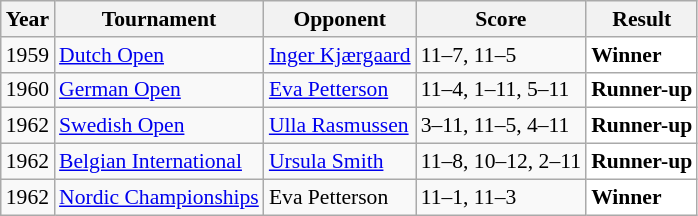<table class="sortable wikitable" style="font-size: 90%;">
<tr>
<th>Year</th>
<th>Tournament</th>
<th>Opponent</th>
<th>Score</th>
<th>Result</th>
</tr>
<tr>
<td align="center">1959</td>
<td align="left"><a href='#'>Dutch Open</a></td>
<td align="left"> <a href='#'>Inger Kjærgaard</a></td>
<td align="left">11–7, 11–5</td>
<td style="text-align:left; background:white"> <strong>Winner</strong></td>
</tr>
<tr>
<td align="center">1960</td>
<td align="left"><a href='#'>German Open</a></td>
<td align="left"> <a href='#'>Eva Petterson</a></td>
<td align="left">11–4, 1–11, 5–11</td>
<td style="text-align:left; background:white"> <strong>Runner-up</strong></td>
</tr>
<tr>
<td align="center">1962</td>
<td align="left"><a href='#'>Swedish Open</a></td>
<td align="left"> <a href='#'>Ulla Rasmussen</a></td>
<td align="left">3–11, 11–5, 4–11</td>
<td style="text-align:left; background:white"> <strong>Runner-up</strong></td>
</tr>
<tr>
<td align="center">1962</td>
<td align="left"><a href='#'>Belgian International</a></td>
<td align="left"> <a href='#'>Ursula Smith</a></td>
<td align="left">11–8, 10–12, 2–11</td>
<td style="text-align:left; background:white"> <strong>Runner-up</strong></td>
</tr>
<tr>
<td align="center">1962</td>
<td align="left"><a href='#'>Nordic Championships</a></td>
<td align="left"> Eva Petterson</td>
<td align="left">11–1, 11–3</td>
<td style="text-align:left; background:white"> <strong>Winner</strong></td>
</tr>
</table>
